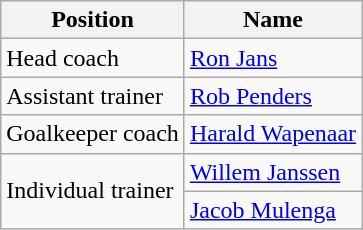<table class="wikitable">
<tr>
<th>Position</th>
<th>Name</th>
</tr>
<tr>
<td>Head coach</td>
<td> <a href='#'>Ron Jans</a></td>
</tr>
<tr>
<td>Assistant trainer</td>
<td> <a href='#'>Rob Penders</a></td>
</tr>
<tr>
<td>Goalkeeper coach</td>
<td> <a href='#'>Harald Wapenaar</a></td>
</tr>
<tr>
<td rowspan="2">Individual trainer</td>
<td> <a href='#'>Willem Janssen</a></td>
</tr>
<tr>
<td> <a href='#'>Jacob Mulenga</a></td>
</tr>
</table>
